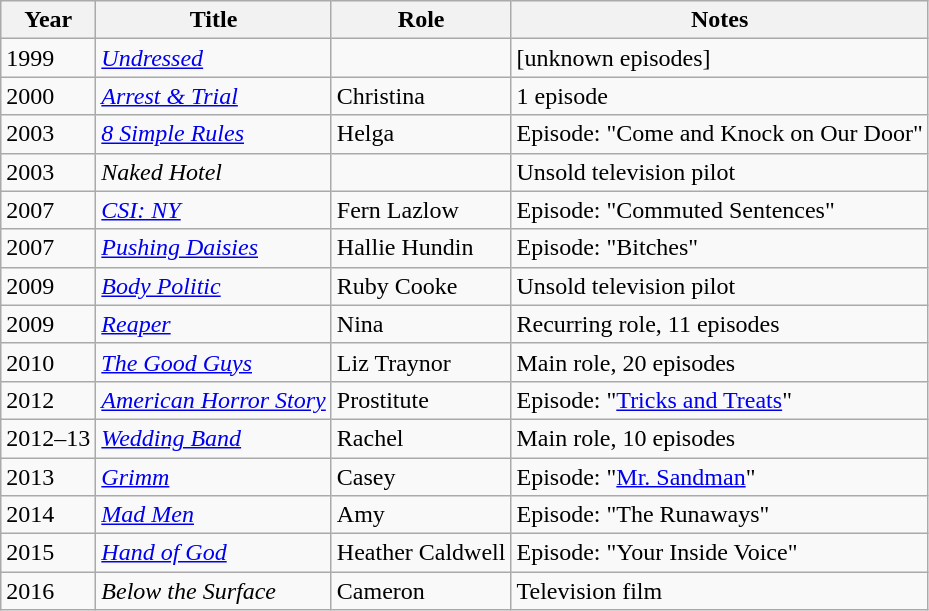<table class="wikitable sortable">
<tr>
<th>Year</th>
<th>Title</th>
<th>Role</th>
<th class="unsortable">Notes</th>
</tr>
<tr>
<td>1999</td>
<td><em><a href='#'>Undressed</a></em></td>
<td></td>
<td>[unknown episodes]</td>
</tr>
<tr>
<td>2000</td>
<td><em><a href='#'>Arrest & Trial</a></em></td>
<td>Christina</td>
<td>1 episode</td>
</tr>
<tr>
<td>2003</td>
<td><em><a href='#'>8 Simple Rules</a></em></td>
<td>Helga</td>
<td>Episode: "Come and Knock on Our Door"</td>
</tr>
<tr>
<td>2003</td>
<td><em>Naked Hotel</em></td>
<td></td>
<td>Unsold television pilot</td>
</tr>
<tr>
<td>2007</td>
<td><em><a href='#'>CSI: NY</a></em></td>
<td>Fern Lazlow</td>
<td>Episode: "Commuted Sentences"</td>
</tr>
<tr>
<td>2007</td>
<td><em><a href='#'>Pushing Daisies</a></em></td>
<td>Hallie Hundin</td>
<td>Episode: "Bitches"</td>
</tr>
<tr>
<td>2009</td>
<td><em><a href='#'>Body Politic</a></em></td>
<td>Ruby Cooke</td>
<td>Unsold television pilot</td>
</tr>
<tr>
<td>2009</td>
<td><em><a href='#'>Reaper</a></em></td>
<td>Nina</td>
<td>Recurring role, 11 episodes</td>
</tr>
<tr>
<td>2010</td>
<td><em><a href='#'>The Good Guys</a></em></td>
<td>Liz Traynor</td>
<td>Main role, 20 episodes</td>
</tr>
<tr>
<td>2012</td>
<td><em><a href='#'>American Horror Story</a></em></td>
<td>Prostitute</td>
<td>Episode: "<a href='#'>Tricks and Treats</a>"</td>
</tr>
<tr>
<td>2012–13</td>
<td><em><a href='#'>Wedding Band</a></em></td>
<td>Rachel</td>
<td>Main role, 10 episodes</td>
</tr>
<tr>
<td>2013</td>
<td><em><a href='#'>Grimm</a></em></td>
<td>Casey</td>
<td>Episode: "<a href='#'>Mr. Sandman</a>"</td>
</tr>
<tr>
<td>2014</td>
<td><em><a href='#'>Mad Men</a></em></td>
<td>Amy</td>
<td>Episode: "The Runaways"</td>
</tr>
<tr>
<td>2015</td>
<td><em><a href='#'>Hand of God</a></em></td>
<td>Heather Caldwell</td>
<td>Episode: "Your Inside Voice"</td>
</tr>
<tr>
<td>2016</td>
<td><em>Below the Surface</em></td>
<td>Cameron</td>
<td>Television film</td>
</tr>
</table>
